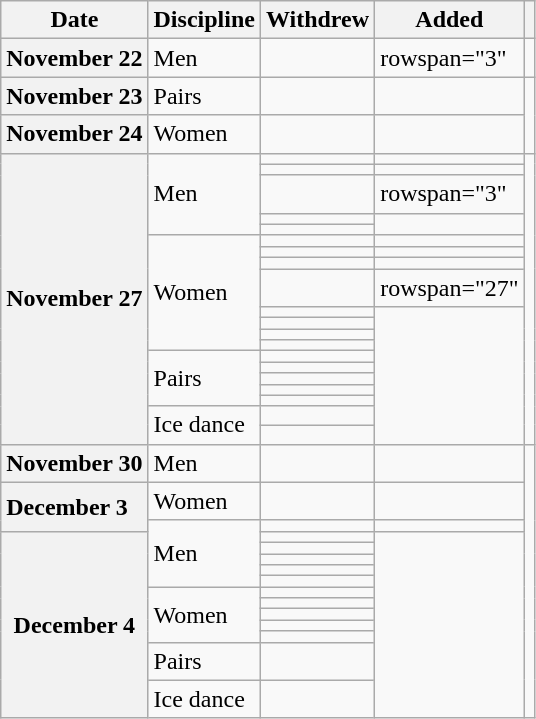<table class="wikitable unsortable">
<tr>
<th scope="col">Date</th>
<th scope="col">Discipline</th>
<th scope="col">Withdrew</th>
<th scope="col">Added</th>
<th scope="col"></th>
</tr>
<tr>
<th scope="row" style="text-align:left">November 22</th>
<td>Men</td>
<td></td>
<td>rowspan="3" </td>
<td></td>
</tr>
<tr>
<th scope="row" style="text-align:left">November 23</th>
<td>Pairs</td>
<td></td>
<td></td>
</tr>
<tr>
<th scope="row" style="text-align:left">November 24</th>
<td>Women</td>
<td></td>
<td></td>
</tr>
<tr>
<th rowspan="20" scope="row" style="text-align:left">November 27</th>
<td rowspan="5">Men</td>
<td></td>
<td></td>
<td rowspan="20"></td>
</tr>
<tr>
<td></td>
<td></td>
</tr>
<tr>
<td></td>
<td>rowspan="3" </td>
</tr>
<tr>
<td></td>
</tr>
<tr>
<td></td>
</tr>
<tr>
<td rowspan="8">Women</td>
<td></td>
<td></td>
</tr>
<tr>
<td></td>
<td></td>
</tr>
<tr>
<td></td>
<td></td>
</tr>
<tr>
<td></td>
<td>rowspan="27" </td>
</tr>
<tr>
<td></td>
</tr>
<tr>
<td></td>
</tr>
<tr>
<td></td>
</tr>
<tr>
<td></td>
</tr>
<tr>
<td rowspan="5">Pairs</td>
<td></td>
</tr>
<tr>
<td></td>
</tr>
<tr>
<td></td>
</tr>
<tr>
<td></td>
</tr>
<tr>
<td></td>
</tr>
<tr>
<td rowspan="2">Ice dance</td>
<td></td>
</tr>
<tr>
<td></td>
</tr>
<tr>
<th scope="row" style="text-align:left">November 30</th>
<td>Men</td>
<td></td>
<td></td>
</tr>
<tr>
<th rowspan="2" scope="row" style="text-align:left">December 3</th>
<td>Women</td>
<td></td>
<td></td>
</tr>
<tr>
<td rowspan="6">Men</td>
<td></td>
<td></td>
</tr>
<tr>
<th rowspan="12">December 4</th>
<td></td>
<td rowspan="12"></td>
</tr>
<tr>
<td></td>
</tr>
<tr>
<td></td>
</tr>
<tr>
<td></td>
</tr>
<tr>
<td></td>
</tr>
<tr>
<td rowspan="5">Women</td>
<td></td>
</tr>
<tr>
<td></td>
</tr>
<tr>
<td></td>
</tr>
<tr>
<td></td>
</tr>
<tr>
<td></td>
</tr>
<tr>
<td>Pairs</td>
<td></td>
</tr>
<tr>
<td>Ice dance</td>
<td></td>
</tr>
</table>
